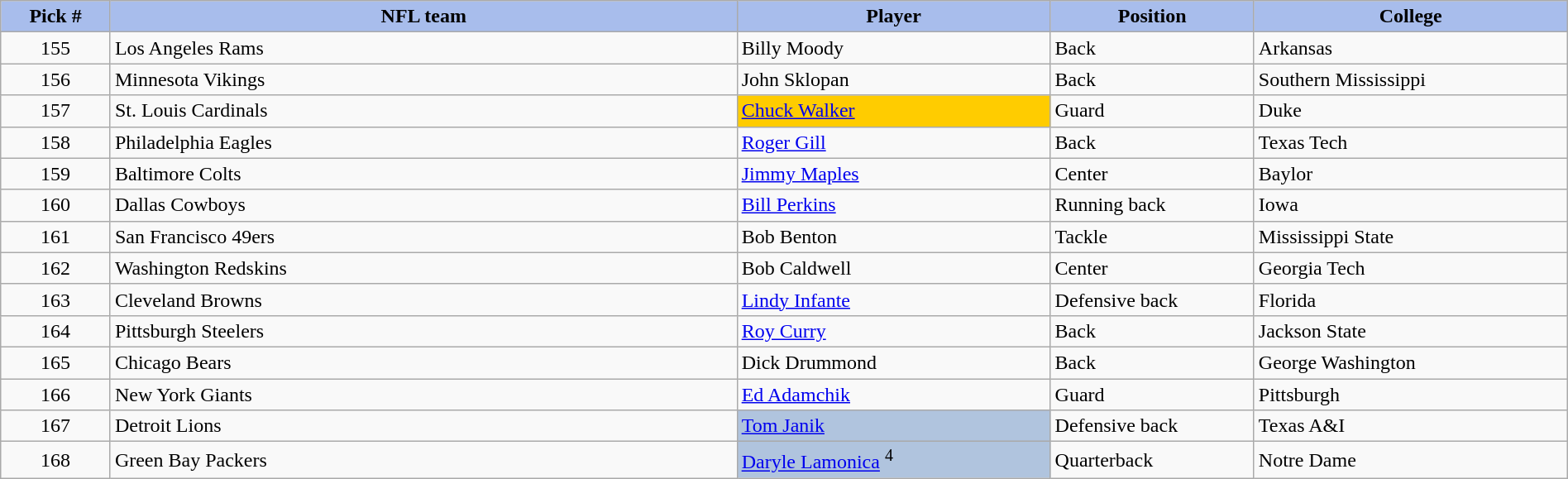<table class="wikitable sortable sortable" style="width: 100%">
<tr>
<th style="background:#A8BDEC;" width=7%>Pick #</th>
<th width=40% style="background:#A8BDEC;">NFL team</th>
<th width=20% style="background:#A8BDEC;">Player</th>
<th width=13% style="background:#A8BDEC;">Position</th>
<th style="background:#A8BDEC;">College</th>
</tr>
<tr>
<td align=center>155</td>
<td>Los Angeles Rams</td>
<td>Billy Moody</td>
<td>Back</td>
<td>Arkansas</td>
</tr>
<tr>
<td align=center>156</td>
<td>Minnesota Vikings</td>
<td>John Sklopan</td>
<td>Back</td>
<td>Southern Mississippi</td>
</tr>
<tr>
<td align=center>157</td>
<td>St. Louis Cardinals</td>
<td bgcolor="#FFCC00"><a href='#'>Chuck Walker</a></td>
<td>Guard</td>
<td>Duke</td>
</tr>
<tr>
<td align=center>158</td>
<td>Philadelphia Eagles</td>
<td><a href='#'>Roger Gill</a></td>
<td>Back</td>
<td>Texas Tech</td>
</tr>
<tr>
<td align=center>159</td>
<td>Baltimore Colts</td>
<td><a href='#'>Jimmy Maples</a></td>
<td>Center</td>
<td>Baylor</td>
</tr>
<tr>
<td align=center>160</td>
<td>Dallas Cowboys</td>
<td><a href='#'>Bill Perkins</a></td>
<td>Running back</td>
<td>Iowa</td>
</tr>
<tr>
<td align=center>161</td>
<td>San Francisco 49ers</td>
<td>Bob Benton</td>
<td>Tackle</td>
<td>Mississippi State</td>
</tr>
<tr>
<td align=center>162</td>
<td>Washington Redskins</td>
<td>Bob Caldwell</td>
<td>Center</td>
<td>Georgia Tech</td>
</tr>
<tr>
<td align=center>163</td>
<td>Cleveland Browns</td>
<td><a href='#'>Lindy Infante</a></td>
<td>Defensive back</td>
<td>Florida</td>
</tr>
<tr>
<td align=center>164</td>
<td>Pittsburgh Steelers</td>
<td><a href='#'>Roy Curry</a></td>
<td>Back</td>
<td>Jackson State</td>
</tr>
<tr>
<td align=center>165</td>
<td>Chicago Bears</td>
<td>Dick Drummond</td>
<td>Back</td>
<td>George Washington</td>
</tr>
<tr>
<td align=center>166</td>
<td>New York Giants</td>
<td><a href='#'>Ed Adamchik</a></td>
<td>Guard</td>
<td>Pittsburgh</td>
</tr>
<tr>
<td align=center>167</td>
<td>Detroit Lions</td>
<td bgcolor=lightsteelblue><a href='#'>Tom Janik</a></td>
<td>Defensive back</td>
<td>Texas A&I</td>
</tr>
<tr>
<td align=center>168</td>
<td>Green Bay Packers</td>
<td bgcolor=lightsteelblue><a href='#'>Daryle Lamonica</a> <sup>4</sup></td>
<td>Quarterback</td>
<td>Notre Dame</td>
</tr>
</table>
